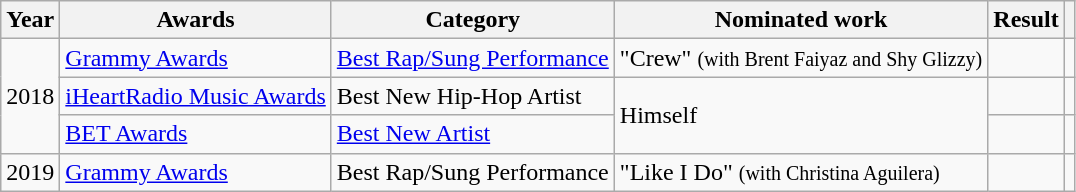<table class="wikitable">
<tr>
<th>Year</th>
<th>Awards</th>
<th>Category</th>
<th>Nominated work</th>
<th>Result</th>
<th></th>
</tr>
<tr>
<td rowspan="3">2018</td>
<td><a href='#'>Grammy Awards</a></td>
<td><a href='#'>Best Rap/Sung Performance</a></td>
<td>"Crew" <small>(with Brent Faiyaz and Shy Glizzy)</small></td>
<td></td>
<td></td>
</tr>
<tr>
<td><a href='#'>iHeartRadio Music Awards</a></td>
<td>Best New Hip-Hop Artist</td>
<td rowspan="2">Himself</td>
<td></td>
<td></td>
</tr>
<tr>
<td><a href='#'>BET Awards</a></td>
<td><a href='#'>Best New Artist</a></td>
<td></td>
<td></td>
</tr>
<tr>
<td>2019</td>
<td><a href='#'>Grammy Awards</a></td>
<td>Best Rap/Sung Performance</td>
<td>"Like I Do" <small>(with Christina Aguilera)</small></td>
<td></td>
<td></td>
</tr>
</table>
